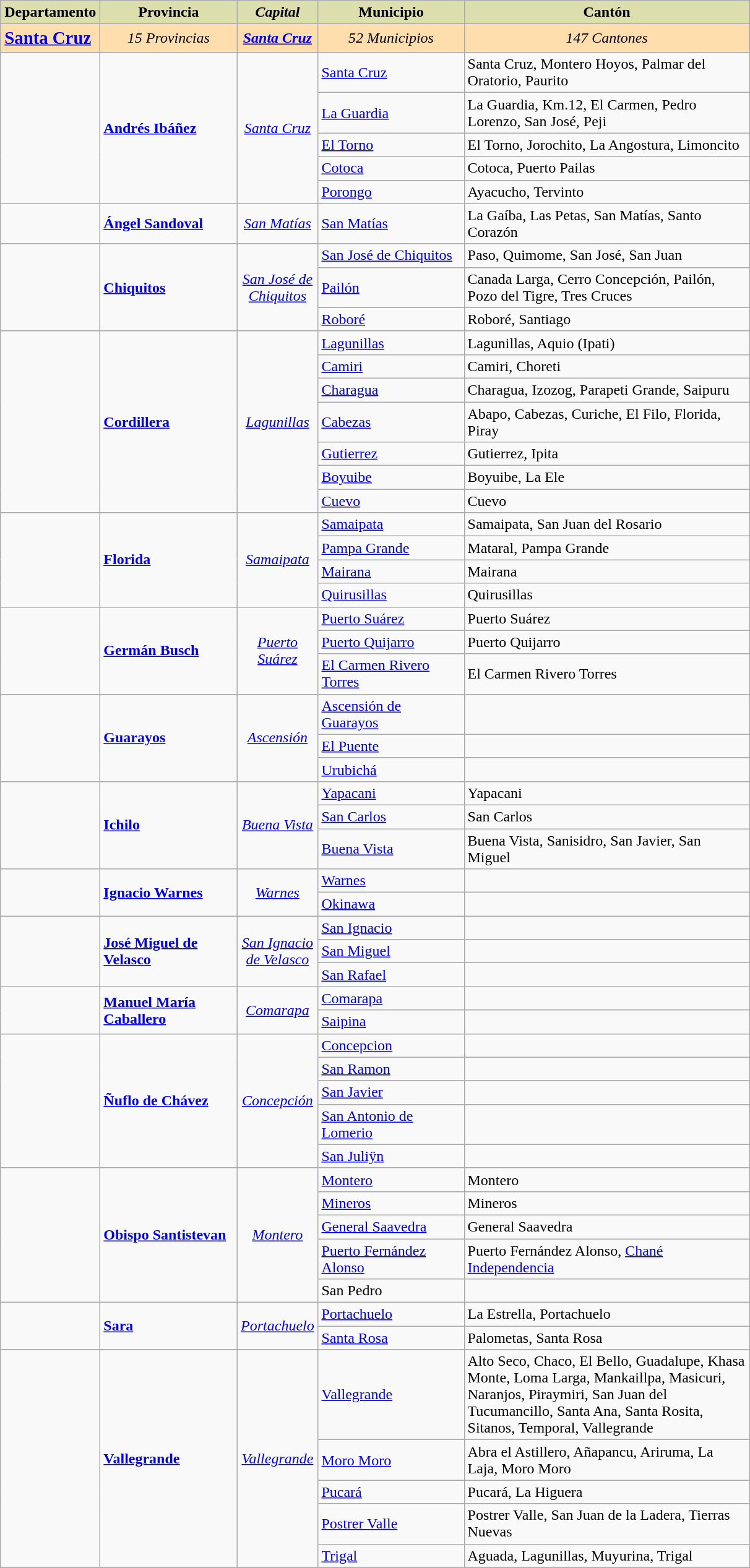<table class="wikitable">
<tr>
<th style="width:100px; background:#dddead;"><strong>Departamento</strong></th>
<th style="width:140px; background:#dddead;"><strong>Provincia</strong></th>
<th style="width:80px; background:#dddead;"><em>Capital</em></th>
<th style="width:150px; background:#dddead;"><strong>Municipio</strong></th>
<th style="width:300px; background:#dddead;"><strong>Cantón</strong></th>
</tr>
<tr>
<td style="text-align:left; background:#ffdead; font-size:larger;"><strong><a href='#'>Santa Cruz</a></strong></td>
<td style="background:#ffdead; text-align:center;"><em>15 Provincias</em></td>
<td style="background:#ffdead; text-align:center;"><strong><em><a href='#'>Santa Cruz</a></em></strong></td>
<td style="background:#ffdead; text-align:center;"><em>52 Municipios</em></td>
<td style="background:#ffdead; text-align:center;"><em>147 Cantones</em></td>
</tr>
<tr>
<td rowspan=5></td>
<td rowspan=5><strong><a href='#'>Andrés Ibáñez</a></strong></td>
<td style="text-align:center;" rowspan="5"><em><a href='#'>Santa Cruz</a></em></td>
<td><a href='#'>Santa Cruz</a></td>
<td>Santa Cruz, Montero Hoyos, Palmar del Oratorio, Paurito</td>
</tr>
<tr>
<td><a href='#'>La Guardia</a></td>
<td>La Guardia, Km.12, El Carmen, Pedro Lorenzo, San José, Peji</td>
</tr>
<tr>
<td><a href='#'>El Torno</a></td>
<td>El Torno, Jorochito, La Angostura, Limoncito</td>
</tr>
<tr>
<td><a href='#'>Cotoca</a></td>
<td>Cotoca, Puerto Pailas</td>
</tr>
<tr>
<td><a href='#'>Porongo</a></td>
<td>Ayacucho, Tervinto</td>
</tr>
<tr>
<td></td>
<td><strong><a href='#'>Ángel Sandoval</a></strong></td>
<td style="text-align:center;"><em><a href='#'>San Matías</a></em></td>
<td><a href='#'>San Matías</a></td>
<td>La Gaíba, Las Petas, San Matías, Santo Corazón</td>
</tr>
<tr>
<td rowspan=3></td>
<td rowspan=3><strong><a href='#'>Chiquitos</a></strong></td>
<td style="text-align:center;" rowspan="3"><em><a href='#'>San José de Chiquitos</a></em></td>
<td><a href='#'>San José de Chiquitos</a></td>
<td>Paso, Quimome, San José, San Juan</td>
</tr>
<tr>
<td><a href='#'>Pailón</a></td>
<td>Canada Larga, Cerro Concepción, Pailón, Pozo del Tigre, Tres Cruces</td>
</tr>
<tr>
<td><a href='#'>Roboré</a></td>
<td>Roboré, Santiago</td>
</tr>
<tr>
<td rowspan=7></td>
<td rowspan=7><strong><a href='#'>Cordillera</a></strong></td>
<td style="text-align:center;" rowspan="7"><em><a href='#'>Lagunillas</a></em></td>
<td><a href='#'>Lagunillas</a></td>
<td>Lagunillas, Aquio (Ipati)</td>
</tr>
<tr>
<td><a href='#'>Camiri</a></td>
<td>Camiri, Choreti</td>
</tr>
<tr>
<td><a href='#'>Charagua</a></td>
<td>Charagua, Izozog, Parapeti Grande, Saipuru</td>
</tr>
<tr>
<td><a href='#'>Cabezas</a></td>
<td>Abapo, Cabezas, Curiche, El Filo, Florida, Piray</td>
</tr>
<tr>
<td><a href='#'>Gutierrez</a></td>
<td>Gutierrez, Ipita</td>
</tr>
<tr>
<td><a href='#'>Boyuibe</a></td>
<td>Boyuibe, La Ele</td>
</tr>
<tr>
<td><a href='#'>Cuevo</a></td>
<td>Cuevo</td>
</tr>
<tr>
<td rowspan=4></td>
<td rowspan=4><strong><a href='#'>Florida</a></strong></td>
<td style="text-align:center;" rowspan="4"><em><a href='#'>Samaipata</a></em></td>
<td><a href='#'>Samaipata</a></td>
<td>Samaipata, San Juan del Rosario</td>
</tr>
<tr>
<td><a href='#'>Pampa Grande</a></td>
<td>Mataral, Pampa Grande</td>
</tr>
<tr>
<td><a href='#'>Mairana</a></td>
<td>Mairana</td>
</tr>
<tr>
<td><a href='#'>Quirusillas</a></td>
<td>Quirusillas</td>
</tr>
<tr>
<td rowspan=3></td>
<td rowspan=3><strong><a href='#'>Germán Busch</a></strong></td>
<td style="text-align:center;" rowspan="3"><em><a href='#'>Puerto Suárez</a></em></td>
<td><a href='#'>Puerto Suárez</a></td>
<td>Puerto Suárez</td>
</tr>
<tr>
<td><a href='#'>Puerto Quijarro</a></td>
<td>Puerto Quijarro</td>
</tr>
<tr>
<td><a href='#'>El Carmen Rivero Torres</a></td>
<td>El Carmen Rivero Torres</td>
</tr>
<tr>
<td rowspan=3></td>
<td rowspan=3><strong><a href='#'>Guarayos</a></strong></td>
<td style="text-align:center;" rowspan="3"><em><a href='#'>Ascensión</a></em></td>
<td><a href='#'>Ascensión de Guarayos</a></td>
<td></td>
</tr>
<tr>
<td><a href='#'>El Puente</a></td>
<td></td>
</tr>
<tr>
<td><a href='#'>Urubichá</a></td>
<td></td>
</tr>
<tr>
<td rowspan=3></td>
<td rowspan=3><strong><a href='#'>Ichilo</a></strong></td>
<td style="text-align:center;" rowspan="3"><em><a href='#'>Buena Vista</a></em></td>
<td><a href='#'>Yapacani</a></td>
<td>Yapacani</td>
</tr>
<tr>
<td><a href='#'>San Carlos</a></td>
<td>San Carlos</td>
</tr>
<tr>
<td><a href='#'>Buena Vista</a></td>
<td>Buena Vista, Sanisidro, San Javier, San Miguel</td>
</tr>
<tr>
<td rowspan=2></td>
<td rowspan=2><strong><a href='#'>Ignacio Warnes</a></strong></td>
<td style="text-align:center;" rowspan="2"><em><a href='#'>Warnes</a></em></td>
<td><a href='#'>Warnes</a></td>
<td></td>
</tr>
<tr>
<td><a href='#'>Okinawa</a></td>
<td></td>
</tr>
<tr>
<td rowspan=3></td>
<td rowspan=3><strong><a href='#'>José Miguel de Velasco</a></strong></td>
<td style="text-align:center;" rowspan="3"><em><a href='#'>San Ignacio de Velasco</a></em></td>
<td><a href='#'>San Ignacio</a></td>
<td></td>
</tr>
<tr>
<td><a href='#'>San Miguel</a></td>
<td></td>
</tr>
<tr>
<td><a href='#'>San Rafael</a></td>
<td></td>
</tr>
<tr>
<td rowspan=2></td>
<td rowspan=2><strong><a href='#'>Manuel María Caballero</a></strong></td>
<td style="text-align:center;" rowspan="2"><em><a href='#'>Comarapa</a></em></td>
<td><a href='#'>Comarapa</a></td>
<td></td>
</tr>
<tr>
<td><a href='#'>Saipina</a></td>
<td></td>
</tr>
<tr>
<td rowspan=5></td>
<td rowspan=5><strong><a href='#'>Ñuflo de Chávez</a></strong></td>
<td style="text-align:center;" rowspan="5"><em><a href='#'>Concepción</a></em></td>
<td><a href='#'>Concepcion</a></td>
<td></td>
</tr>
<tr>
<td><a href='#'>San Ramon</a></td>
<td></td>
</tr>
<tr>
<td><a href='#'>San Javier</a></td>
<td></td>
</tr>
<tr>
<td><a href='#'>San Antonio de Lomerio</a></td>
<td></td>
</tr>
<tr>
<td><a href='#'>San Juliÿn</a></td>
<td></td>
</tr>
<tr>
<td rowspan="5"></td>
<td rowspan="5"><strong><a href='#'>Obispo Santistevan</a></strong></td>
<td rowspan="5" style="text-align:center;"><em><a href='#'>Montero</a></em></td>
<td><a href='#'>Montero</a></td>
<td>Montero</td>
</tr>
<tr>
<td><a href='#'>Mineros</a></td>
<td>Mineros</td>
</tr>
<tr>
<td><a href='#'>General Saavedra</a></td>
<td>General Saavedra</td>
</tr>
<tr>
<td><a href='#'>Puerto Fernández Alonso</a></td>
<td>Puerto Fernández Alonso, <a href='#'>Chané Independencia</a></td>
</tr>
<tr>
<td>San Pedro</td>
<td></td>
</tr>
<tr>
<td rowspan="2"></td>
<td rowspan="2"><strong><a href='#'>Sara</a></strong></td>
<td rowspan="2" style="text-align:center;"><em><a href='#'>Portachuelo</a></em></td>
<td><a href='#'>Portachuelo</a></td>
<td>La Estrella, Portachuelo</td>
</tr>
<tr>
<td><a href='#'>Santa Rosa</a></td>
<td>Palometas, Santa Rosa</td>
</tr>
<tr>
<td rowspan=5></td>
<td rowspan=5><strong><a href='#'>Vallegrande</a></strong></td>
<td style="text-align:center;" rowspan="5"><em><a href='#'>Vallegrande</a></em></td>
<td><a href='#'>Vallegrande</a></td>
<td>Alto Seco, Chaco, El Bello, Guadalupe, Khasa Monte, Loma Larga, Mankaillpa, Masicuri, Naranjos, Piraymiri, San Juan del Tucumancillo, Santa Ana, Santa Rosita, Sitanos, Temporal, Vallegrande</td>
</tr>
<tr>
<td><a href='#'>Moro Moro</a></td>
<td>Abra el Astillero, Añapancu, Ariruma, La Laja, Moro Moro</td>
</tr>
<tr>
<td><a href='#'>Pucará</a></td>
<td>Pucará, La Higuera</td>
</tr>
<tr>
<td><a href='#'>Postrer Valle</a></td>
<td>Postrer Valle, San Juan de la Ladera, Tierras Nuevas</td>
</tr>
<tr>
<td><a href='#'>Trigal</a></td>
<td>Aguada, Lagunillas, Muyurina, Trigal</td>
</tr>
</table>
